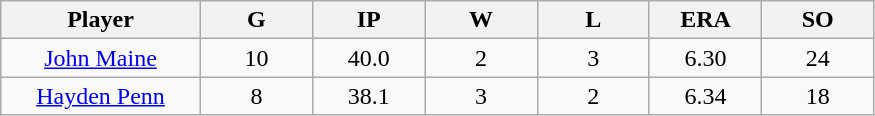<table class="wikitable sortable">
<tr>
<th bgcolor="#DDDDFF" width="16%">Player</th>
<th bgcolor="#DDDDFF" width="9%">G</th>
<th bgcolor="#DDDDFF" width="9%">IP</th>
<th bgcolor="#DDDDFF" width="9%">W</th>
<th bgcolor="#DDDDFF" width="9%">L</th>
<th bgcolor="#DDDDFF" width="9%">ERA</th>
<th bgcolor="#DDDDFF" width="9%">SO</th>
</tr>
<tr align="center">
<td><a href='#'>John Maine</a></td>
<td>10</td>
<td>40.0</td>
<td>2</td>
<td>3</td>
<td>6.30</td>
<td>24</td>
</tr>
<tr align="center">
<td><a href='#'>Hayden Penn</a></td>
<td>8</td>
<td>38.1</td>
<td>3</td>
<td>2</td>
<td>6.34</td>
<td>18</td>
</tr>
</table>
